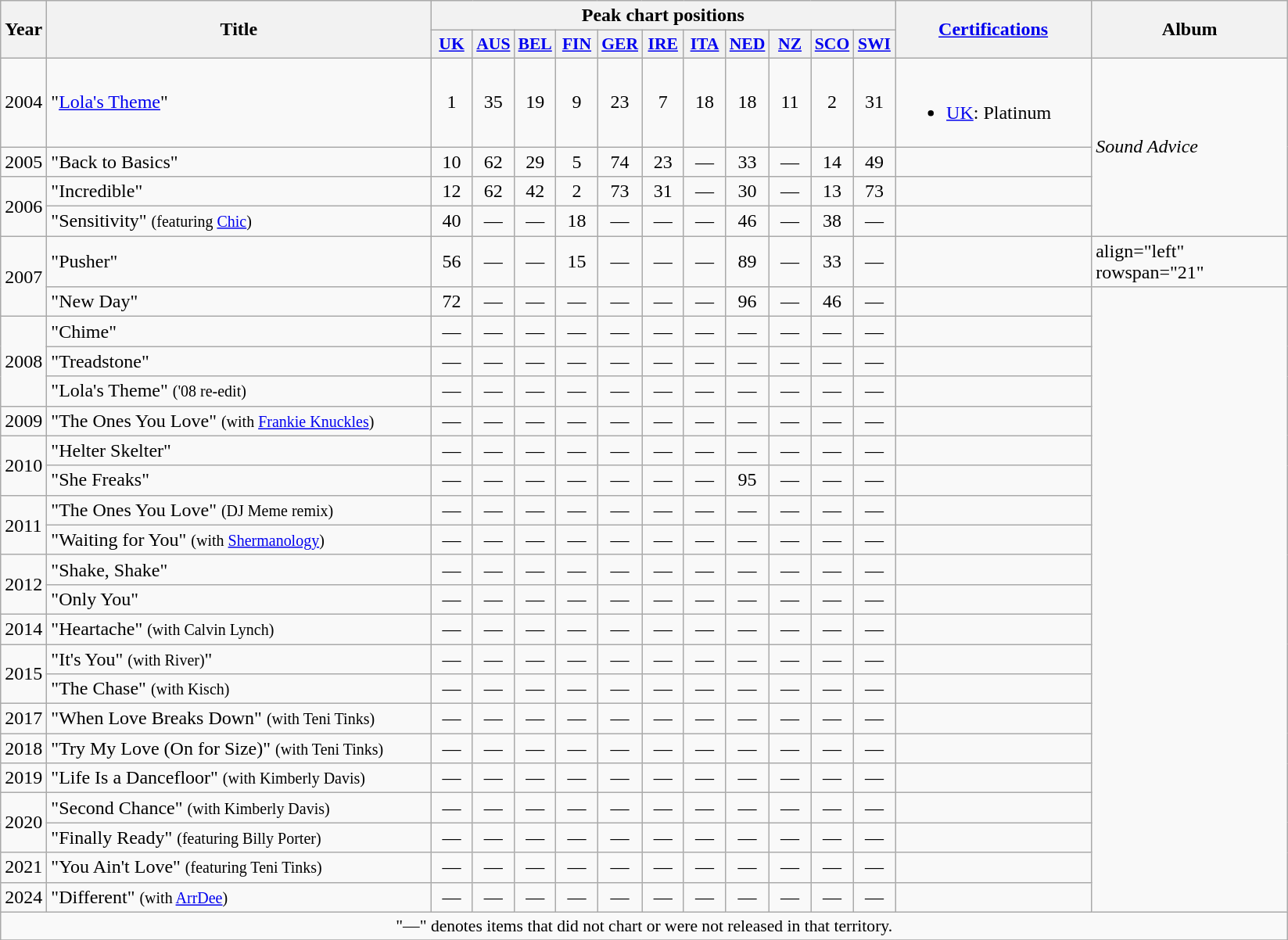<table class="wikitable">
<tr>
<th rowspan="2" style="width:2em;">Year</th>
<th rowspan="2" style="width:20em;">Title</th>
<th colspan="11">Peak chart positions</th>
<th rowspan="2" style="width:10em;"><a href='#'>Certifications</a></th>
<th rowspan="2" style="width:10em;">Album</th>
</tr>
<tr>
<th style="width:2em;font-size:90%;"><a href='#'>UK</a><br></th>
<th style="width:2em;font-size:90%;"><a href='#'>AUS</a><br></th>
<th style="width:2em;font-size:90%;"><a href='#'>BEL</a><br></th>
<th style="width:2em;font-size:90%;"><a href='#'>FIN</a><br></th>
<th style="width:2em;font-size:90%;"><a href='#'>GER</a><br></th>
<th style="width:2em;font-size:90%;"><a href='#'>IRE</a><br></th>
<th style="width:2em;font-size:90%;"><a href='#'>ITA</a><br></th>
<th style="width:2em;font-size:90%;"><a href='#'>NED</a><br></th>
<th style="width:2em;font-size:90%;"><a href='#'>NZ</a><br></th>
<th style="width:2em;font-size:90%;"><a href='#'>SCO</a><br></th>
<th style="width:2em;font-size:90%;"><a href='#'>SWI</a><br></th>
</tr>
<tr>
<td>2004</td>
<td>"<a href='#'>Lola's Theme</a>"</td>
<td align="center">1</td>
<td align="center">35</td>
<td align="center">19</td>
<td align="center">9</td>
<td align="center">23</td>
<td align="center">7</td>
<td align="center">18</td>
<td align="center">18</td>
<td align="center">11</td>
<td align="center">2</td>
<td align="center">31</td>
<td><br><ul><li><a href='#'>UK</a>: Platinum</li></ul></td>
<td align="left" rowspan="4"><em>Sound Advice</em></td>
</tr>
<tr>
<td>2005</td>
<td>"Back to Basics"</td>
<td align="center">10</td>
<td align="center">62</td>
<td align="center">29</td>
<td align="center">5</td>
<td align="center">74</td>
<td align="center">23</td>
<td align="center">—</td>
<td align="center">33</td>
<td align="center">—</td>
<td align="center">14</td>
<td align="center">49</td>
<td></td>
</tr>
<tr>
<td rowspan="2">2006</td>
<td>"Incredible"</td>
<td align="center">12</td>
<td align="center">62</td>
<td align="center">42</td>
<td align="center">2</td>
<td align="center">73</td>
<td align="center">31</td>
<td align="center">—</td>
<td align="center">30</td>
<td align="center">—</td>
<td align="center">13</td>
<td align="center">73</td>
<td></td>
</tr>
<tr>
<td>"Sensitivity" <small>(featuring <a href='#'>Chic</a>)</small></td>
<td align="center">40</td>
<td align="center">—</td>
<td align="center">—</td>
<td align="center">18</td>
<td align="center">—</td>
<td align="center">—</td>
<td align="center">—</td>
<td align="center">46</td>
<td align="center">—</td>
<td align="center">38</td>
<td align="center">—</td>
<td></td>
</tr>
<tr>
<td rowspan="2">2007</td>
<td>"Pusher"</td>
<td align="center">56</td>
<td align="center">—</td>
<td align="center">—</td>
<td align="center">15</td>
<td align="center">—</td>
<td align="center">—</td>
<td align="center">—</td>
<td align="center">89</td>
<td align="center">—</td>
<td align="center">33</td>
<td align="center">—</td>
<td></td>
<td>align="left" rowspan="21" </td>
</tr>
<tr>
<td>"New Day"</td>
<td align="center">72</td>
<td align="center">—</td>
<td align="center">—</td>
<td align="center">—</td>
<td align="center">—</td>
<td align="center">—</td>
<td align="center">—</td>
<td align="center">96</td>
<td align="center">—</td>
<td align="center">46</td>
<td align="center">—</td>
<td></td>
</tr>
<tr>
<td rowspan="3">2008</td>
<td>"Chime"</td>
<td align="center">—</td>
<td align="center">—</td>
<td align="center">—</td>
<td align="center">—</td>
<td align="center">—</td>
<td align="center">—</td>
<td align="center">—</td>
<td align="center">—</td>
<td align="center">—</td>
<td align="center">—</td>
<td align="center">—</td>
<td></td>
</tr>
<tr>
<td>"Treadstone"</td>
<td align="center">—</td>
<td align="center">—</td>
<td align="center">—</td>
<td align="center">—</td>
<td align="center">—</td>
<td align="center">—</td>
<td align="center">—</td>
<td align="center">—</td>
<td align="center">—</td>
<td align="center">—</td>
<td align="center">—</td>
<td></td>
</tr>
<tr>
<td>"Lola's Theme" <small>('08 re-edit)</small></td>
<td align="center">—</td>
<td align="center">—</td>
<td align="center">—</td>
<td align="center">—</td>
<td align="center">—</td>
<td align="center">—</td>
<td align="center">—</td>
<td align="center">—</td>
<td align="center">—</td>
<td align="center">—</td>
<td align="center">—</td>
<td></td>
</tr>
<tr>
<td>2009</td>
<td>"The Ones You Love" <small>(with <a href='#'>Frankie Knuckles</a>)</small></td>
<td align="center">—</td>
<td align="center">—</td>
<td align="center">—</td>
<td align="center">—</td>
<td align="center">—</td>
<td align="center">—</td>
<td align="center">—</td>
<td align="center">—</td>
<td align="center">—</td>
<td align="center">—</td>
<td align="center">—</td>
<td></td>
</tr>
<tr>
<td rowspan="2">2010</td>
<td>"Helter Skelter"</td>
<td align="center">—</td>
<td align="center">—</td>
<td align="center">—</td>
<td align="center">—</td>
<td align="center">—</td>
<td align="center">—</td>
<td align="center">—</td>
<td align="center">—</td>
<td align="center">—</td>
<td align="center">—</td>
<td align="center">—</td>
<td></td>
</tr>
<tr>
<td>"She Freaks"</td>
<td align="center">—</td>
<td align="center">—</td>
<td align="center">—</td>
<td align="center">—</td>
<td align="center">—</td>
<td align="center">—</td>
<td align="center">—</td>
<td align="center">95</td>
<td align="center">—</td>
<td align="center">—</td>
<td align="center">—</td>
<td></td>
</tr>
<tr>
<td rowspan="2">2011</td>
<td>"The Ones You Love" <small>(DJ Meme remix)</small></td>
<td align="center">—</td>
<td align="center">—</td>
<td align="center">—</td>
<td align="center">—</td>
<td align="center">—</td>
<td align="center">—</td>
<td align="center">—</td>
<td align="center">—</td>
<td align="center">—</td>
<td align="center">—</td>
<td align="center">—</td>
<td></td>
</tr>
<tr>
<td>"Waiting for You" <small>(with <a href='#'>Shermanology</a>)</small></td>
<td align="center">—</td>
<td align="center">—</td>
<td align="center">—</td>
<td align="center">—</td>
<td align="center">—</td>
<td align="center">—</td>
<td align="center">—</td>
<td align="center">—</td>
<td align="center">—</td>
<td align="center">—</td>
<td align="center">—</td>
<td></td>
</tr>
<tr>
<td rowspan="2">2012</td>
<td>"Shake, Shake"</td>
<td align="center">—</td>
<td align="center">—</td>
<td align="center">—</td>
<td align="center">—</td>
<td align="center">—</td>
<td align="center">—</td>
<td align="center">—</td>
<td align="center">—</td>
<td align="center">—</td>
<td align="center">—</td>
<td align="center">—</td>
<td></td>
</tr>
<tr>
<td>"Only You"</td>
<td align="center">—</td>
<td align="center">—</td>
<td align="center">—</td>
<td align="center">—</td>
<td align="center">—</td>
<td align="center">—</td>
<td align="center">—</td>
<td align="center">—</td>
<td align="center">—</td>
<td align="center">—</td>
<td align="center">—</td>
<td></td>
</tr>
<tr>
<td rowspan="1">2014</td>
<td>"Heartache" <small>(with Calvin Lynch)</small></td>
<td align="center">—</td>
<td align="center">—</td>
<td align="center">—</td>
<td align="center">—</td>
<td align="center">—</td>
<td align="center">—</td>
<td align="center">—</td>
<td align="center">—</td>
<td align="center">—</td>
<td align="center">—</td>
<td align="center">—</td>
<td></td>
</tr>
<tr>
<td rowspan="2">2015</td>
<td>"It's You" <small>(with River)</small>"</td>
<td align="center">—</td>
<td align="center">—</td>
<td align="center">—</td>
<td align="center">—</td>
<td align="center">—</td>
<td align="center">—</td>
<td align="center">—</td>
<td align="center">—</td>
<td align="center">—</td>
<td align="center">—</td>
<td align="center">—</td>
<td></td>
</tr>
<tr>
<td>"The Chase" <small>(with Kisch)</small></td>
<td align="center">—</td>
<td align="center">—</td>
<td align="center">—</td>
<td align="center">—</td>
<td align="center">—</td>
<td align="center">—</td>
<td align="center">—</td>
<td align="center">—</td>
<td align="center">—</td>
<td align="center">—</td>
<td align="center">—</td>
<td></td>
</tr>
<tr>
<td rowspan="1">2017</td>
<td>"When Love Breaks Down" <small>(with Teni Tinks)</small></td>
<td align="center">—</td>
<td align="center">—</td>
<td align="center">—</td>
<td align="center">—</td>
<td align="center">—</td>
<td align="center">—</td>
<td align="center">—</td>
<td align="center">—</td>
<td align="center">—</td>
<td align="center">—</td>
<td align="center">—</td>
<td></td>
</tr>
<tr>
<td rowspan="1">2018</td>
<td>"Try My Love (On for Size)" <small>(with Teni Tinks)</small></td>
<td align="center">—</td>
<td align="center">—</td>
<td align="center">—</td>
<td align="center">—</td>
<td align="center">—</td>
<td align="center">—</td>
<td align="center">—</td>
<td align="center">—</td>
<td align="center">—</td>
<td align="center">—</td>
<td align="center">—</td>
<td></td>
</tr>
<tr>
<td rowspan="1">2019</td>
<td>"Life Is a Dancefloor" <small>(with Kimberly Davis)</small></td>
<td align="center">—</td>
<td align="center">—</td>
<td align="center">—</td>
<td align="center">—</td>
<td align="center">—</td>
<td align="center">—</td>
<td align="center">—</td>
<td align="center">—</td>
<td align="center">—</td>
<td align="center">—</td>
<td align="center">—</td>
<td></td>
</tr>
<tr>
<td rowspan="2">2020</td>
<td>"Second Chance" <small>(with Kimberly Davis)</small></td>
<td align="center">—</td>
<td align="center">—</td>
<td align="center">—</td>
<td align="center">—</td>
<td align="center">—</td>
<td align="center">—</td>
<td align="center">—</td>
<td align="center">—</td>
<td align="center">—</td>
<td align="center">—</td>
<td align="center">—</td>
<td></td>
</tr>
<tr>
<td>"Finally Ready" <small>(featuring Billy Porter)</small></td>
<td align="center">—</td>
<td align="center">—</td>
<td align="center">—</td>
<td align="center">—</td>
<td align="center">—</td>
<td align="center">—</td>
<td align="center">—</td>
<td align="center">—</td>
<td align="center">—</td>
<td align="center">—</td>
<td align="center">—</td>
<td></td>
</tr>
<tr>
<td rowspan="1">2021</td>
<td>"You Ain't Love" <small>(featuring Teni Tinks)</small></td>
<td align="center">—</td>
<td align="center">—</td>
<td align="center">—</td>
<td align="center">—</td>
<td align="center">—</td>
<td align="center">—</td>
<td align="center">—</td>
<td align="center">—</td>
<td align="center">—</td>
<td align="center">—</td>
<td align="center">—</td>
<td></td>
</tr>
<tr>
<td rowspan="1">2024</td>
<td>"Different" <small>(with <a href='#'>ArrDee</a>)</small></td>
<td align="center">—</td>
<td align="center">—</td>
<td align="center">—</td>
<td align="center">—</td>
<td align="center">—</td>
<td align="center">—</td>
<td align="center">—</td>
<td align="center">—</td>
<td align="center">—</td>
<td align="center">—</td>
<td align="center">—</td>
<td></td>
</tr>
<tr>
<td align="center" colspan="15" style="font-size:90%">"—" denotes items that did not chart or were not released in that territory.</td>
</tr>
<tr>
</tr>
</table>
